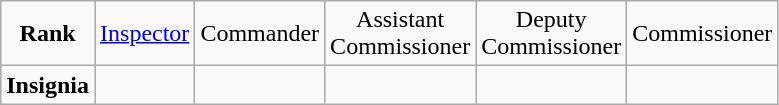<table class="wikitable" style="text-align:center">
<tr>
<td><strong>Rank</strong></td>
<td><a href='#'>Inspector</a></td>
<td>Commander</td>
<td>Assistant<br> Commissioner</td>
<td>Deputy<br> Commissioner</td>
<td>Commissioner<br></td>
</tr>
<tr>
<td><strong>Insignia</strong></td>
<td></td>
<td></td>
<td></td>
<td></td>
<td></td>
</tr>
</table>
